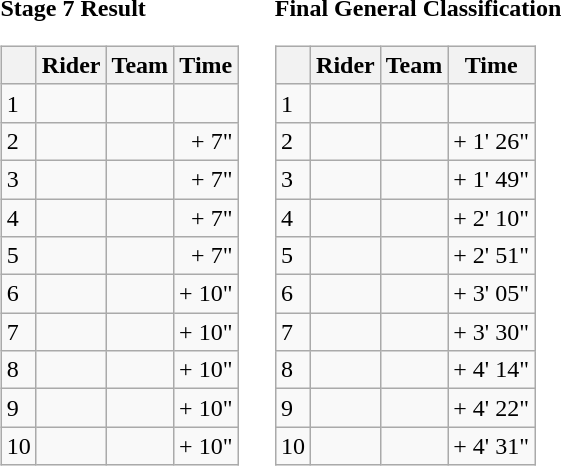<table>
<tr>
<td><strong>Stage 7 Result</strong><br><table class="wikitable">
<tr>
<th></th>
<th>Rider</th>
<th>Team</th>
<th>Time</th>
</tr>
<tr>
<td>1</td>
<td> </td>
<td></td>
<td align="right"></td>
</tr>
<tr>
<td>2</td>
<td></td>
<td></td>
<td align="right">+ 7"</td>
</tr>
<tr>
<td>3</td>
<td></td>
<td></td>
<td align="right">+ 7"</td>
</tr>
<tr>
<td>4</td>
<td></td>
<td></td>
<td align="right">+ 7"</td>
</tr>
<tr>
<td>5</td>
<td></td>
<td></td>
<td align="right">+ 7"</td>
</tr>
<tr>
<td>6</td>
<td></td>
<td></td>
<td align="right">+ 10"</td>
</tr>
<tr>
<td>7</td>
<td></td>
<td></td>
<td align="right">+ 10"</td>
</tr>
<tr>
<td>8</td>
<td></td>
<td></td>
<td align="right">+ 10"</td>
</tr>
<tr>
<td>9</td>
<td></td>
<td></td>
<td align="right">+ 10"</td>
</tr>
<tr>
<td>10</td>
<td> </td>
<td></td>
<td align="right">+ 10"</td>
</tr>
</table>
</td>
<td></td>
<td><strong>Final General Classification</strong><br><table class="wikitable">
<tr>
<th></th>
<th>Rider</th>
<th>Team</th>
<th>Time</th>
</tr>
<tr>
<td>1</td>
<td> </td>
<td></td>
<td align="right"></td>
</tr>
<tr>
<td>2</td>
<td></td>
<td></td>
<td align="right">+ 1' 26"</td>
</tr>
<tr>
<td>3</td>
<td></td>
<td></td>
<td align="right">+ 1' 49"</td>
</tr>
<tr>
<td>4</td>
<td></td>
<td></td>
<td align="right">+ 2' 10"</td>
</tr>
<tr>
<td>5</td>
<td> </td>
<td></td>
<td align="right">+ 2' 51"</td>
</tr>
<tr>
<td>6</td>
<td> </td>
<td></td>
<td align="right">+ 3' 05"</td>
</tr>
<tr>
<td>7</td>
<td></td>
<td></td>
<td align="right">+ 3' 30"</td>
</tr>
<tr>
<td>8</td>
<td></td>
<td></td>
<td align="right">+ 4' 14"</td>
</tr>
<tr>
<td>9</td>
<td></td>
<td></td>
<td align="right">+ 4' 22"</td>
</tr>
<tr>
<td>10</td>
<td> </td>
<td></td>
<td align="right">+ 4' 31"</td>
</tr>
</table>
</td>
</tr>
</table>
